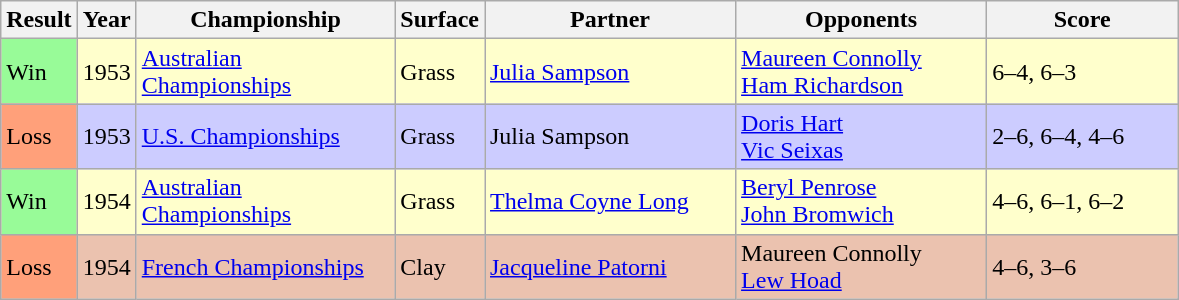<table class="sortable wikitable">
<tr>
<th style="width:40px">Result</th>
<th style="width:30px">Year</th>
<th style="width:165px">Championship</th>
<th style="width:50px">Surface</th>
<th style="width:160px">Partner</th>
<th style="width:160px">Opponents</th>
<th style="width:120px" class="unsortable">Score</th>
</tr>
<tr style="background:#ffffcc">
<td style="background:#98FB98">Win</td>
<td>1953</td>
<td><a href='#'>Australian Championships</a></td>
<td>Grass</td>
<td> <a href='#'>Julia Sampson</a></td>
<td> <a href='#'>Maureen Connolly</a> <br>  <a href='#'>Ham Richardson</a></td>
<td>6–4, 6–3</td>
</tr>
<tr style="background:#ccccff">
<td style="background:#FFA07A">Loss</td>
<td>1953</td>
<td><a href='#'>U.S. Championships</a></td>
<td>Grass</td>
<td> Julia Sampson</td>
<td> <a href='#'>Doris Hart</a> <br>  <a href='#'>Vic Seixas</a></td>
<td>2–6, 6–4, 4–6</td>
</tr>
<tr style="background:#ffffcc">
<td style="background:#98FB98">Win</td>
<td>1954</td>
<td><a href='#'>Australian Championships</a></td>
<td>Grass</td>
<td> <a href='#'>Thelma Coyne Long</a></td>
<td> <a href='#'>Beryl Penrose</a> <br>  <a href='#'>John Bromwich</a></td>
<td>4–6, 6–1, 6–2</td>
</tr>
<tr style="background:#ebc2af">
<td style="background:#FFA07A">Loss</td>
<td>1954</td>
<td><a href='#'>French Championships</a></td>
<td>Clay</td>
<td> <a href='#'>Jacqueline Patorni</a></td>
<td> Maureen Connolly <br>  <a href='#'>Lew Hoad</a></td>
<td>4–6, 3–6</td>
</tr>
</table>
